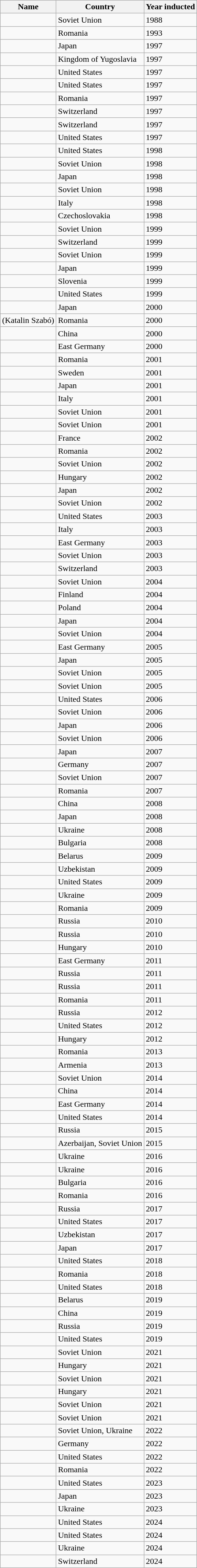<table class="wikitable sortable">
<tr>
<th>Name</th>
<th>Country</th>
<th>Year inducted</th>
</tr>
<tr>
<td></td>
<td>Soviet Union</td>
<td>1988</td>
</tr>
<tr>
<td></td>
<td>Romania</td>
<td>1993</td>
</tr>
<tr>
<td></td>
<td>Japan</td>
<td>1997</td>
</tr>
<tr>
<td></td>
<td>Kingdom of Yugoslavia</td>
<td>1997</td>
</tr>
<tr>
<td></td>
<td>United States</td>
<td>1997</td>
</tr>
<tr>
<td></td>
<td>United States</td>
<td>1997</td>
</tr>
<tr>
<td></td>
<td>Romania</td>
<td>1997</td>
</tr>
<tr>
<td></td>
<td>Switzerland</td>
<td>1997</td>
</tr>
<tr>
<td></td>
<td>Switzerland</td>
<td>1997</td>
</tr>
<tr>
<td></td>
<td>United States</td>
<td>1997</td>
</tr>
<tr>
<td></td>
<td>United States</td>
<td>1998</td>
</tr>
<tr>
<td></td>
<td>Soviet Union</td>
<td>1998</td>
</tr>
<tr>
<td></td>
<td>Japan</td>
<td>1998</td>
</tr>
<tr>
<td></td>
<td>Soviet Union</td>
<td>1998</td>
</tr>
<tr>
<td></td>
<td>Italy</td>
<td>1998</td>
</tr>
<tr>
<td></td>
<td>Czechoslovakia</td>
<td>1998</td>
</tr>
<tr>
<td></td>
<td>Soviet Union</td>
<td>1999</td>
</tr>
<tr>
<td></td>
<td>Switzerland</td>
<td>1999</td>
</tr>
<tr>
<td></td>
<td>Soviet Union</td>
<td>1999</td>
</tr>
<tr>
<td></td>
<td>Japan</td>
<td>1999</td>
</tr>
<tr>
<td></td>
<td>Slovenia</td>
<td>1999</td>
</tr>
<tr>
<td></td>
<td>United States</td>
<td>1999</td>
</tr>
<tr>
<td></td>
<td>Japan</td>
<td>2000</td>
</tr>
<tr>
<td> (Katalin Szabó)</td>
<td>Romania</td>
<td>2000</td>
</tr>
<tr>
<td></td>
<td>China</td>
<td>2000</td>
</tr>
<tr>
<td></td>
<td>East Germany</td>
<td>2000</td>
</tr>
<tr>
<td></td>
<td>Romania</td>
<td>2001</td>
</tr>
<tr>
<td></td>
<td>Sweden</td>
<td>2001</td>
</tr>
<tr>
<td></td>
<td>Japan</td>
<td>2001</td>
</tr>
<tr>
<td></td>
<td>Italy</td>
<td>2001</td>
</tr>
<tr>
<td></td>
<td>Soviet Union</td>
<td>2001</td>
</tr>
<tr>
<td></td>
<td>Soviet Union</td>
<td>2001</td>
</tr>
<tr>
<td></td>
<td>France</td>
<td>2002</td>
</tr>
<tr>
<td></td>
<td>Romania</td>
<td>2002</td>
</tr>
<tr>
<td></td>
<td>Soviet Union</td>
<td>2002</td>
</tr>
<tr>
<td></td>
<td>Hungary</td>
<td>2002</td>
</tr>
<tr>
<td></td>
<td>Japan</td>
<td>2002</td>
</tr>
<tr>
<td></td>
<td>Soviet Union</td>
<td>2002</td>
</tr>
<tr>
<td></td>
<td>United States</td>
<td>2003</td>
</tr>
<tr>
<td></td>
<td>Italy</td>
<td>2003</td>
</tr>
<tr>
<td></td>
<td>East Germany</td>
<td>2003</td>
</tr>
<tr>
<td></td>
<td>Soviet Union</td>
<td>2003</td>
</tr>
<tr>
<td></td>
<td>Switzerland</td>
<td>2003</td>
</tr>
<tr>
<td></td>
<td>Soviet Union</td>
<td>2004</td>
</tr>
<tr>
<td></td>
<td>Finland</td>
<td>2004</td>
</tr>
<tr>
<td></td>
<td>Poland</td>
<td>2004</td>
</tr>
<tr>
<td></td>
<td>Japan</td>
<td>2004</td>
</tr>
<tr>
<td></td>
<td>Soviet Union</td>
<td>2004</td>
</tr>
<tr>
<td></td>
<td>East Germany</td>
<td>2005</td>
</tr>
<tr>
<td></td>
<td>Japan</td>
<td>2005</td>
</tr>
<tr>
<td></td>
<td>Soviet Union</td>
<td>2005</td>
</tr>
<tr>
<td></td>
<td>Soviet Union</td>
<td>2005</td>
</tr>
<tr>
<td></td>
<td>United States</td>
<td>2006</td>
</tr>
<tr>
<td></td>
<td>Soviet Union</td>
<td>2006</td>
</tr>
<tr>
<td></td>
<td>Japan</td>
<td>2006</td>
</tr>
<tr>
<td></td>
<td>Soviet Union</td>
<td>2006</td>
</tr>
<tr>
<td></td>
<td>Japan</td>
<td>2007</td>
</tr>
<tr>
<td></td>
<td>Germany</td>
<td>2007</td>
</tr>
<tr>
<td></td>
<td>Soviet Union</td>
<td>2007</td>
</tr>
<tr>
<td></td>
<td>Romania</td>
<td>2007</td>
</tr>
<tr>
<td></td>
<td>China</td>
<td>2008</td>
</tr>
<tr>
<td></td>
<td>Japan</td>
<td>2008</td>
</tr>
<tr>
<td></td>
<td>Ukraine</td>
<td>2008</td>
</tr>
<tr>
<td></td>
<td>Bulgaria</td>
<td>2008</td>
</tr>
<tr>
<td></td>
<td>Belarus</td>
<td>2009</td>
</tr>
<tr>
<td></td>
<td>Uzbekistan</td>
<td>2009</td>
</tr>
<tr>
<td></td>
<td>United States</td>
<td>2009</td>
</tr>
<tr>
<td></td>
<td>Ukraine</td>
<td>2009</td>
</tr>
<tr>
<td></td>
<td>Romania</td>
<td>2009</td>
</tr>
<tr>
<td></td>
<td>Russia</td>
<td>2010</td>
</tr>
<tr>
<td></td>
<td>Russia</td>
<td>2010</td>
</tr>
<tr>
<td></td>
<td>Hungary</td>
<td>2010</td>
</tr>
<tr>
<td></td>
<td>East Germany</td>
<td>2011</td>
</tr>
<tr>
<td></td>
<td>Russia</td>
<td>2011</td>
</tr>
<tr>
<td></td>
<td>Russia</td>
<td>2011</td>
</tr>
<tr>
<td></td>
<td>Romania</td>
<td>2011</td>
</tr>
<tr>
<td></td>
<td>Russia</td>
<td>2012</td>
</tr>
<tr>
<td></td>
<td>United States</td>
<td>2012</td>
</tr>
<tr>
<td></td>
<td>Hungary</td>
<td>2012</td>
</tr>
<tr>
<td></td>
<td>Romania</td>
<td>2013</td>
</tr>
<tr>
<td></td>
<td>Armenia</td>
<td>2013</td>
</tr>
<tr>
<td></td>
<td>Soviet Union</td>
<td>2014</td>
</tr>
<tr>
<td></td>
<td>China</td>
<td>2014</td>
</tr>
<tr>
<td></td>
<td>East Germany</td>
<td>2014</td>
</tr>
<tr>
<td></td>
<td>United States</td>
<td>2014</td>
</tr>
<tr>
<td></td>
<td>Russia</td>
<td>2015</td>
</tr>
<tr>
<td></td>
<td>Azerbaijan, Soviet Union</td>
<td>2015</td>
</tr>
<tr>
<td></td>
<td>Ukraine</td>
<td>2016</td>
</tr>
<tr>
<td></td>
<td>Ukraine</td>
<td>2016</td>
</tr>
<tr>
<td></td>
<td>Bulgaria</td>
<td>2016</td>
</tr>
<tr>
<td></td>
<td>Romania</td>
<td>2016</td>
</tr>
<tr>
<td></td>
<td>Russia</td>
<td>2017</td>
</tr>
<tr>
<td></td>
<td>United States</td>
<td>2017</td>
</tr>
<tr>
<td></td>
<td>Uzbekistan</td>
<td>2017</td>
</tr>
<tr>
<td></td>
<td>Japan</td>
<td>2017</td>
</tr>
<tr>
<td></td>
<td>United States</td>
<td>2018</td>
</tr>
<tr>
<td></td>
<td>Romania</td>
<td>2018</td>
</tr>
<tr>
<td></td>
<td>United States</td>
<td>2018</td>
</tr>
<tr>
<td></td>
<td>Belarus</td>
<td>2019</td>
</tr>
<tr>
<td></td>
<td>China</td>
<td>2019</td>
</tr>
<tr>
<td></td>
<td>Russia</td>
<td>2019</td>
</tr>
<tr>
<td></td>
<td>United States</td>
<td>2019</td>
</tr>
<tr>
<td></td>
<td>Soviet Union</td>
<td>2021</td>
</tr>
<tr>
<td></td>
<td>Hungary</td>
<td>2021</td>
</tr>
<tr>
<td></td>
<td>Soviet Union</td>
<td>2021</td>
</tr>
<tr>
<td></td>
<td>Hungary</td>
<td>2021</td>
</tr>
<tr>
<td></td>
<td>Soviet Union</td>
<td>2021</td>
</tr>
<tr>
<td></td>
<td>Soviet Union</td>
<td>2021</td>
</tr>
<tr>
<td></td>
<td>Soviet Union, Ukraine</td>
<td>2022</td>
</tr>
<tr>
<td></td>
<td>Germany</td>
<td>2022</td>
</tr>
<tr>
<td></td>
<td>United States</td>
<td>2022</td>
</tr>
<tr>
<td></td>
<td>Romania</td>
<td>2022</td>
</tr>
<tr>
<td></td>
<td>United States</td>
<td>2023</td>
</tr>
<tr>
<td></td>
<td>Japan</td>
<td>2023</td>
</tr>
<tr>
<td></td>
<td>Ukraine</td>
<td>2023</td>
</tr>
<tr>
<td></td>
<td>United States</td>
<td>2024</td>
</tr>
<tr>
<td></td>
<td>United States</td>
<td>2024</td>
</tr>
<tr>
<td></td>
<td>Ukraine</td>
<td>2024</td>
</tr>
<tr>
<td></td>
<td>Switzerland</td>
<td>2024</td>
</tr>
</table>
